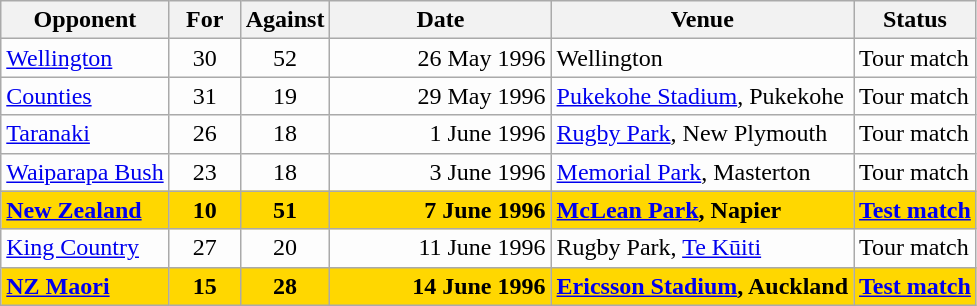<table class=wikitable>
<tr>
<th>Opponent</th>
<th>For</th>
<th>Against</th>
<th>Date</th>
<th>Venue</th>
<th>Status</th>
</tr>
<tr bgcolor=#fdfdfd>
<td><a href='#'>Wellington</a></td>
<td align=center width=40>30</td>
<td align=center width=40>52</td>
<td width=140 align=right>26 May 1996</td>
<td>Wellington</td>
<td>Tour match</td>
</tr>
<tr bgcolor=#fdfdfd>
<td><a href='#'>Counties</a></td>
<td align=center width=40>31</td>
<td align=center width=40>19</td>
<td width=140 align=right>29 May 1996</td>
<td><a href='#'>Pukekohe Stadium</a>, Pukekohe</td>
<td>Tour match</td>
</tr>
<tr bgcolor=#fdfdfd>
<td><a href='#'>Taranaki</a></td>
<td align=center width=40>26</td>
<td align=center width=40>18</td>
<td width=140 align=right>1 June 1996</td>
<td><a href='#'>Rugby Park</a>, New Plymouth</td>
<td>Tour match</td>
</tr>
<tr bgcolor=#fdfdfd>
<td><a href='#'>Waiparapa Bush</a></td>
<td align=center width=40>23</td>
<td align=center width=40>18</td>
<td width=140 align=right>3 June 1996</td>
<td><a href='#'>Memorial Park</a>, Masterton</td>
<td>Tour match</td>
</tr>
<tr bgcolor=gold>
<td><strong><a href='#'>New Zealand</a></strong></td>
<td align=center width=40><strong>10</strong></td>
<td align=center width=40><strong>51</strong></td>
<td width=140 align=right><strong>7 June 1996</strong></td>
<td><strong><a href='#'>McLean Park</a>, Napier</strong></td>
<td><strong><a href='#'>Test match</a></strong></td>
</tr>
<tr bgcolor=#fdfdfd>
<td><a href='#'>King Country</a></td>
<td align=center width=40>27</td>
<td align=center width=40>20</td>
<td width=140 align=right>11 June 1996</td>
<td>Rugby Park, <a href='#'>Te Kūiti</a></td>
<td>Tour match</td>
</tr>
<tr bgcolor=gold>
<td><strong><a href='#'>NZ Maori</a></strong></td>
<td align=center width=40><strong>15</strong></td>
<td align=center width=40><strong>28</strong></td>
<td width=140 align=right><strong>14 June 1996</strong></td>
<td><strong><a href='#'>Ericsson Stadium</a>, Auckland</strong></td>
<td><strong><a href='#'>Test match</a></strong></td>
</tr>
</table>
